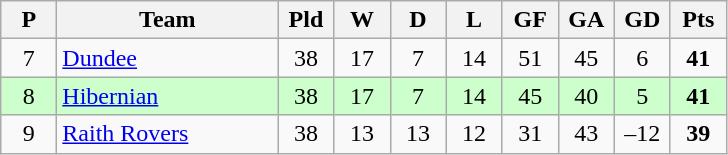<table class="wikitable" style="text-align: center;">
<tr>
<th width=30>P</th>
<th width=140>Team</th>
<th width=30>Pld</th>
<th width=30>W</th>
<th width=30>D</th>
<th width=30>L</th>
<th width=30>GF</th>
<th width=30>GA</th>
<th width=30>GD</th>
<th width=30>Pts</th>
</tr>
<tr>
<td>7</td>
<td align=left><a href='#'>Dundee</a></td>
<td>38</td>
<td>17</td>
<td>7</td>
<td>14</td>
<td>51</td>
<td>45</td>
<td>6</td>
<td><strong>41</strong></td>
</tr>
<tr style="background:#ccffcc;">
<td>8</td>
<td align=left><a href='#'>Hibernian</a></td>
<td>38</td>
<td>17</td>
<td>7</td>
<td>14</td>
<td>45</td>
<td>40</td>
<td>5</td>
<td><strong>41</strong></td>
</tr>
<tr>
<td>9</td>
<td align=left><a href='#'>Raith Rovers</a></td>
<td>38</td>
<td>13</td>
<td>13</td>
<td>12</td>
<td>31</td>
<td>43</td>
<td>–12</td>
<td><strong>39</strong></td>
</tr>
</table>
